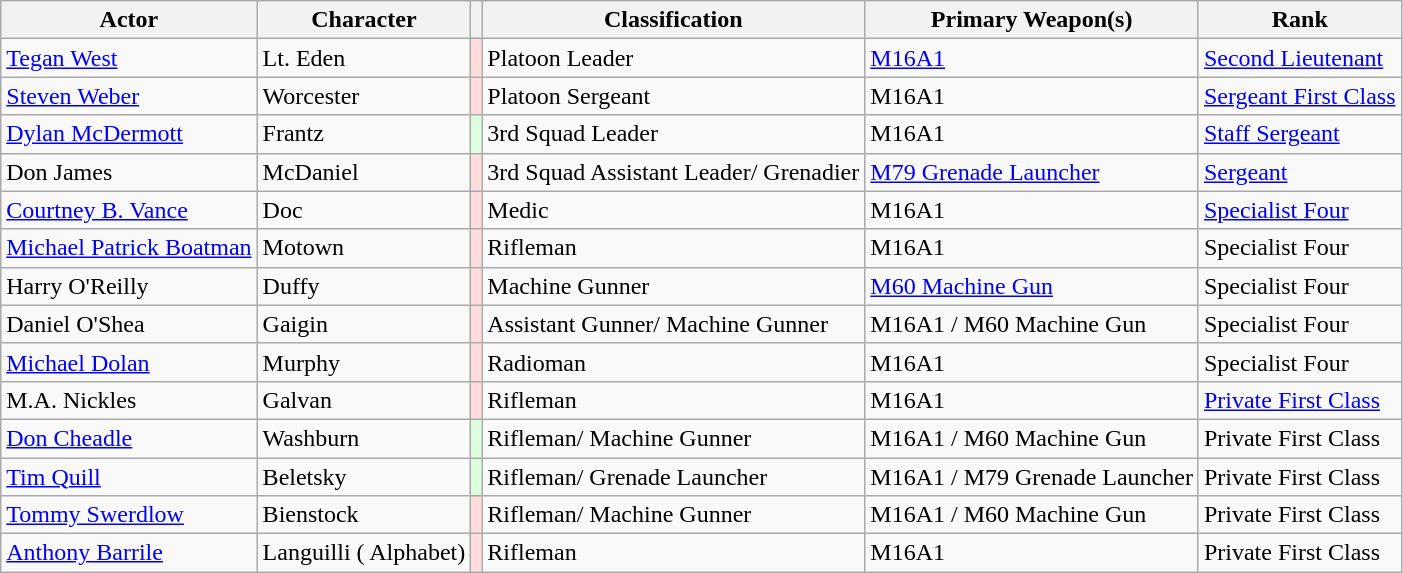<table class="wikitable">
<tr>
<th>Actor</th>
<th>Character</th>
<th></th>
<th Classification="background-color: #BCBCBC">Classification</th>
<th Weapon="background-color: #BCBCBC">Primary Weapon(s)</th>
<th>Rank</th>
</tr>
<tr>
<td><a href='#'>Tegan West</a></td>
<td>Lt. Eden</td>
<td style="background: #ffdddd"></td>
<td>Platoon Leader</td>
<td><a href='#'>M16A1</a></td>
<td><a href='#'>Second Lieutenant</a></td>
</tr>
<tr>
<td><a href='#'>Steven Weber</a></td>
<td>Worcester</td>
<td style="background: #ffdddd"></td>
<td>Platoon Sergeant</td>
<td>M16A1</td>
<td><a href='#'>Sergeant First Class</a></td>
</tr>
<tr>
<td><a href='#'>Dylan McDermott</a></td>
<td>Frantz</td>
<td style="background: #ddffdd"></td>
<td>3rd Squad Leader</td>
<td>M16A1</td>
<td><a href='#'>Staff Sergeant</a></td>
</tr>
<tr>
<td>Don James</td>
<td>McDaniel</td>
<td style="background: #ffdddd"></td>
<td>3rd Squad Assistant Leader/ Grenadier</td>
<td><a href='#'>M79 Grenade Launcher</a></td>
<td><a href='#'>Sergeant</a></td>
</tr>
<tr>
<td><a href='#'>Courtney B. Vance</a></td>
<td>Doc</td>
<td style="background: #ffdddd"></td>
<td>Medic</td>
<td>M16A1</td>
<td><a href='#'>Specialist Four</a></td>
</tr>
<tr>
<td><a href='#'>Michael Patrick Boatman</a></td>
<td>Motown</td>
<td style="background: #ffdddd"></td>
<td>Rifleman</td>
<td>M16A1</td>
<td>Specialist Four</td>
</tr>
<tr>
<td>Harry O'Reilly</td>
<td>Duffy</td>
<td style="background: #ffdddd"></td>
<td>Machine Gunner</td>
<td><a href='#'>M60 Machine Gun</a></td>
<td>Specialist Four</td>
</tr>
<tr>
<td>Daniel O'Shea</td>
<td>Gaigin</td>
<td style="background: #ffdddd"></td>
<td>Assistant Gunner/ Machine Gunner</td>
<td>M16A1 / M60 Machine Gun</td>
<td>Specialist Four</td>
</tr>
<tr>
<td><a href='#'>Michael Dolan</a></td>
<td>Murphy</td>
<td style="background: #ffdddd"></td>
<td>Radioman</td>
<td>M16A1</td>
<td>Specialist Four</td>
</tr>
<tr>
<td>M.A. Nickles</td>
<td>Galvan</td>
<td style="background: #ffdddd"></td>
<td>Rifleman</td>
<td>M16A1</td>
<td><a href='#'>Private First Class</a></td>
</tr>
<tr>
<td><a href='#'>Don Cheadle</a></td>
<td>Washburn</td>
<td style="background: #ddffdd"></td>
<td>Rifleman/ Machine Gunner</td>
<td>M16A1 / M60 Machine Gun</td>
<td>Private First Class</td>
</tr>
<tr>
<td><a href='#'>Tim Quill</a></td>
<td>Beletsky</td>
<td style="background: #ddffdd"></td>
<td>Rifleman/ Grenade Launcher</td>
<td>M16A1 / M79 Grenade Launcher</td>
<td>Private First Class</td>
</tr>
<tr>
<td><a href='#'>Tommy Swerdlow</a></td>
<td>Bienstock</td>
<td style="background: #ffdddd"></td>
<td>Rifleman/ Machine Gunner</td>
<td>M16A1 / M60 Machine Gun</td>
<td>Private First Class</td>
</tr>
<tr>
<td><a href='#'>Anthony Barrile</a></td>
<td>Languilli ( Alphabet)</td>
<td style="background: #ffdddd"></td>
<td>Rifleman</td>
<td>M16A1</td>
<td>Private First Class</td>
</tr>
</table>
